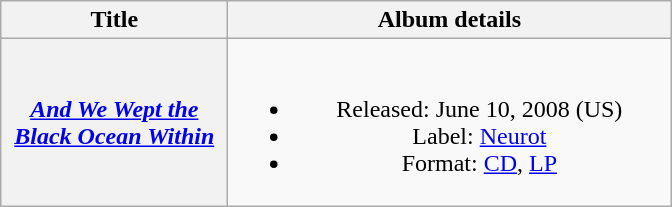<table class="wikitable plainrowheaders" style="text-align:center;">
<tr>
<th scope="col" rowspan="1" style="width:9em;">Title</th>
<th scope="col" rowspan="1" style="width:18em;">Album details</th>
</tr>
<tr>
<th scope="row"><em><a href='#'>And We Wept the Black Ocean Within</a></em></th>
<td><br><ul><li>Released: June 10, 2008 <span>(US)</span></li><li>Label: <a href='#'>Neurot</a></li><li>Format: <a href='#'>CD</a>, <a href='#'>LP</a></li></ul></td>
</tr>
</table>
